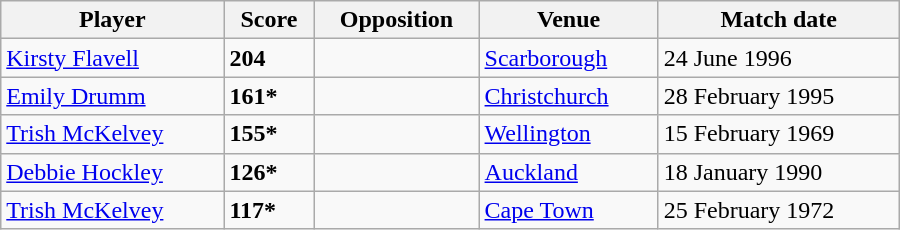<table class="wikitable" style="width: 600px;">
<tr>
<th>Player</th>
<th>Score</th>
<th>Opposition</th>
<th>Venue</th>
<th>Match date</th>
</tr>
<tr>
<td><a href='#'>Kirsty Flavell</a></td>
<td><strong>204</strong></td>
<td></td>
<td><a href='#'>Scarborough</a></td>
<td>24 June 1996</td>
</tr>
<tr>
<td><a href='#'>Emily Drumm</a></td>
<td><strong>161*</strong></td>
<td></td>
<td><a href='#'>Christchurch</a></td>
<td>28 February 1995</td>
</tr>
<tr>
<td><a href='#'>Trish McKelvey</a></td>
<td><strong>155*</strong></td>
<td></td>
<td><a href='#'>Wellington</a></td>
<td>15 February 1969</td>
</tr>
<tr>
<td><a href='#'>Debbie Hockley</a></td>
<td><strong>126*</strong></td>
<td></td>
<td><a href='#'>Auckland</a></td>
<td>18 January 1990</td>
</tr>
<tr>
<td><a href='#'>Trish McKelvey</a></td>
<td><strong>117*</strong></td>
<td></td>
<td><a href='#'>Cape Town</a></td>
<td>25 February 1972</td>
</tr>
</table>
